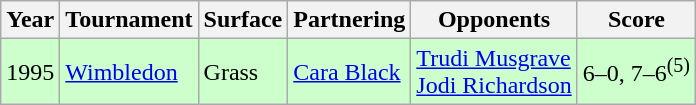<table class="wikitable">
<tr>
<th>Year</th>
<th>Tournament</th>
<th>Surface</th>
<th>Partnering</th>
<th>Opponents</th>
<th>Score</th>
</tr>
<tr bgcolor="#CCFFCC">
<td>1995</td>
<td><a href='#'>Wimbledon</a></td>
<td>Grass</td>
<td> <a href='#'>Cara Black</a></td>
<td> <a href='#'>Trudi Musgrave</a><br> <a href='#'>Jodi Richardson</a></td>
<td>6–0, 7–6<sup>(5)</sup></td>
</tr>
</table>
